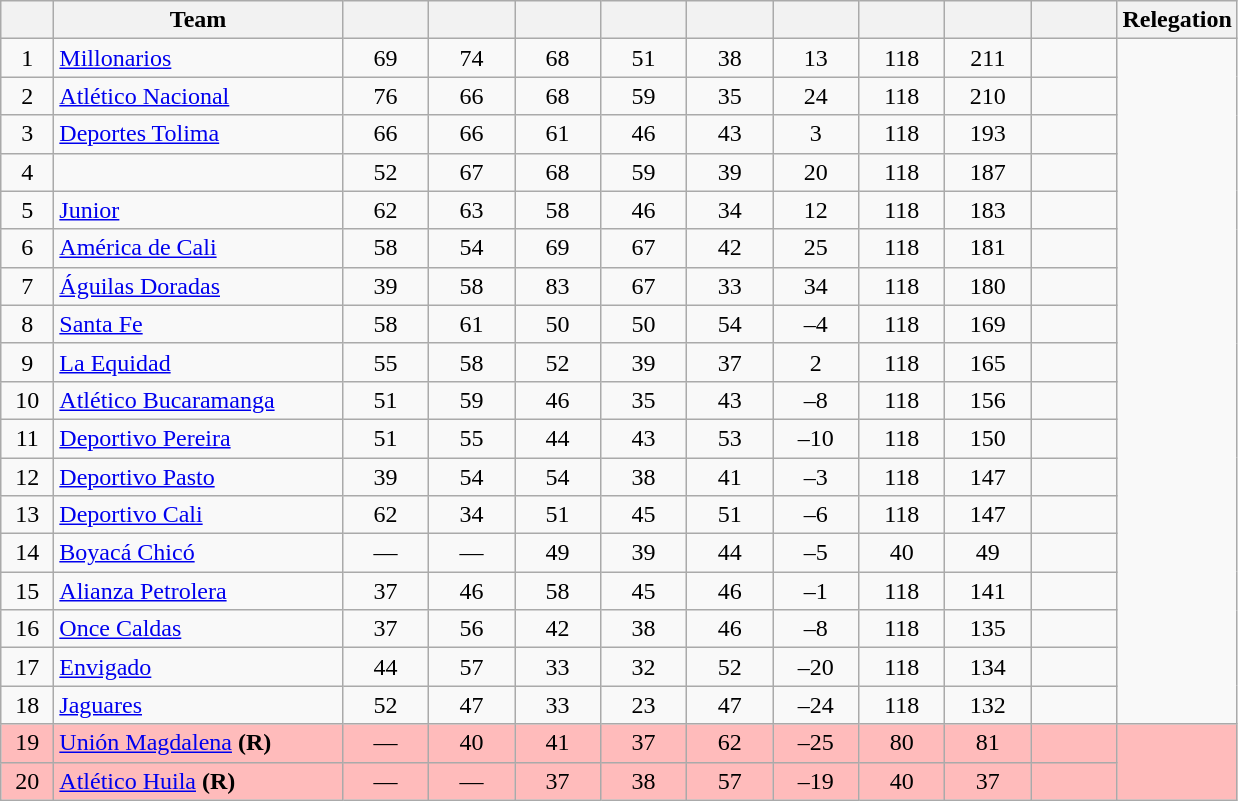<table class="wikitable" style="text-align: center;">
<tr>
<th width=28><br></th>
<th width=185>Team</th>
<th width=50></th>
<th width=50></th>
<th width=50></th>
<th width=50></th>
<th width=50></th>
<th width=50></th>
<th width=50></th>
<th width=50></th>
<th width=50></th>
<th>Relegation</th>
</tr>
<tr>
<td>1</td>
<td align="left"><a href='#'>Millonarios</a></td>
<td>69</td>
<td>74</td>
<td>68</td>
<td>51</td>
<td>38</td>
<td>13</td>
<td>118</td>
<td>211</td>
<td><strong></strong></td>
<td rowspan=18></td>
</tr>
<tr>
<td>2</td>
<td align="left"><a href='#'>Atlético Nacional</a></td>
<td>76</td>
<td>66</td>
<td>68</td>
<td>59</td>
<td>35</td>
<td>24</td>
<td>118</td>
<td>210</td>
<td><strong></strong></td>
</tr>
<tr>
<td>3</td>
<td align="left"><a href='#'>Deportes Tolima</a></td>
<td>66</td>
<td>66</td>
<td>61</td>
<td>46</td>
<td>43</td>
<td>3</td>
<td>118</td>
<td>193</td>
<td><strong></strong></td>
</tr>
<tr>
<td>4</td>
<td align="left"></td>
<td>52</td>
<td>67</td>
<td>68</td>
<td>59</td>
<td>39</td>
<td>20</td>
<td>118</td>
<td>187</td>
<td><strong></strong></td>
</tr>
<tr>
<td>5</td>
<td align="left"><a href='#'>Junior</a></td>
<td>62</td>
<td>63</td>
<td>58</td>
<td>46</td>
<td>34</td>
<td>12</td>
<td>118</td>
<td>183</td>
<td><strong></strong></td>
</tr>
<tr>
<td>6</td>
<td align="left"><a href='#'>América de Cali</a></td>
<td>58</td>
<td>54</td>
<td>69</td>
<td>67</td>
<td>42</td>
<td>25</td>
<td>118</td>
<td>181</td>
<td><strong></strong></td>
</tr>
<tr>
<td>7</td>
<td align="left"><a href='#'>Águilas Doradas</a></td>
<td>39</td>
<td>58</td>
<td>83</td>
<td>67</td>
<td>33</td>
<td>34</td>
<td>118</td>
<td>180</td>
<td><strong></strong></td>
</tr>
<tr>
<td>8</td>
<td align="left"><a href='#'>Santa Fe</a></td>
<td>58</td>
<td>61</td>
<td>50</td>
<td>50</td>
<td>54</td>
<td>–4</td>
<td>118</td>
<td>169</td>
<td><strong></strong></td>
</tr>
<tr>
<td>9</td>
<td align="left"><a href='#'>La Equidad</a></td>
<td>55</td>
<td>58</td>
<td>52</td>
<td>39</td>
<td>37</td>
<td>2</td>
<td>118</td>
<td>165</td>
<td><strong></strong></td>
</tr>
<tr>
<td>10</td>
<td align="left"><a href='#'>Atlético Bucaramanga</a></td>
<td>51</td>
<td>59</td>
<td>46</td>
<td>35</td>
<td>43</td>
<td>–8</td>
<td>118</td>
<td>156</td>
<td><strong></strong></td>
</tr>
<tr>
<td>11</td>
<td align="left"><a href='#'>Deportivo Pereira</a></td>
<td>51</td>
<td>55</td>
<td>44</td>
<td>43</td>
<td>53</td>
<td>–10</td>
<td>118</td>
<td>150</td>
<td><strong></strong></td>
</tr>
<tr>
<td>12</td>
<td align="left"><a href='#'>Deportivo Pasto</a></td>
<td>39</td>
<td>54</td>
<td>54</td>
<td>38</td>
<td>41</td>
<td>–3</td>
<td>118</td>
<td>147</td>
<td><strong></strong></td>
</tr>
<tr>
<td>13</td>
<td align="left"><a href='#'>Deportivo Cali</a></td>
<td>62</td>
<td>34</td>
<td>51</td>
<td>45</td>
<td>51</td>
<td>–6</td>
<td>118</td>
<td>147</td>
<td><strong></strong></td>
</tr>
<tr>
<td>14</td>
<td align="left"><a href='#'>Boyacá Chicó</a></td>
<td>—</td>
<td>—</td>
<td>49</td>
<td>39</td>
<td>44</td>
<td>–5</td>
<td>40</td>
<td>49</td>
<td><strong></strong></td>
</tr>
<tr>
<td>15</td>
<td align="left"><a href='#'>Alianza Petrolera</a></td>
<td>37</td>
<td>46</td>
<td>58</td>
<td>45</td>
<td>46</td>
<td>–1</td>
<td>118</td>
<td>141</td>
<td><strong></strong></td>
</tr>
<tr>
<td>16</td>
<td align="left"><a href='#'>Once Caldas</a></td>
<td>37</td>
<td>56</td>
<td>42</td>
<td>38</td>
<td>46</td>
<td>–8</td>
<td>118</td>
<td>135</td>
<td><strong></strong></td>
</tr>
<tr>
<td>17</td>
<td align="left"><a href='#'>Envigado</a></td>
<td>44</td>
<td>57</td>
<td>33</td>
<td>32</td>
<td>52</td>
<td>–20</td>
<td>118</td>
<td>134</td>
<td><strong></strong></td>
</tr>
<tr>
<td>18</td>
<td align="left"><a href='#'>Jaguares</a></td>
<td>52</td>
<td>47</td>
<td>33</td>
<td>23</td>
<td>47</td>
<td>–24</td>
<td>118</td>
<td>132</td>
<td><strong></strong></td>
</tr>
<tr bgcolor=#FFBBBB>
<td>19</td>
<td align="left"><a href='#'>Unión Magdalena</a> <strong>(R)</strong></td>
<td>—</td>
<td>40</td>
<td>41</td>
<td>37</td>
<td>62</td>
<td>–25</td>
<td>80</td>
<td>81</td>
<td><strong></strong></td>
<td rowspan=2></td>
</tr>
<tr bgcolor=#FFBBBB>
<td>20</td>
<td align="left"><a href='#'>Atlético Huila</a> <strong>(R)</strong></td>
<td>—</td>
<td>—</td>
<td>37</td>
<td>38</td>
<td>57</td>
<td>–19</td>
<td>40</td>
<td>37</td>
<td><strong></strong></td>
</tr>
</table>
